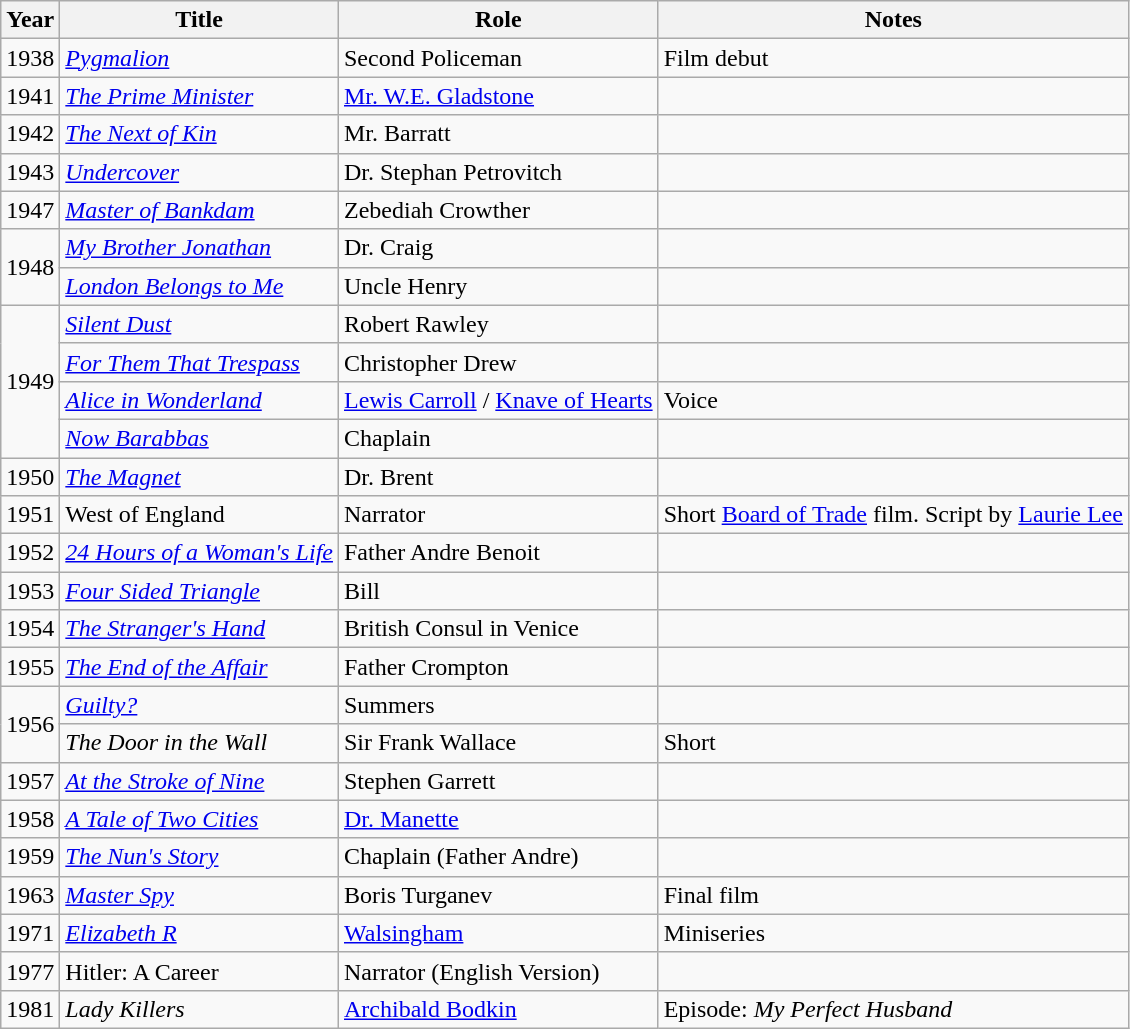<table class="wikitable">
<tr>
<th>Year</th>
<th>Title</th>
<th>Role</th>
<th>Notes</th>
</tr>
<tr>
<td>1938</td>
<td><em><a href='#'>Pygmalion</a></em></td>
<td>Second Policeman</td>
<td>Film debut</td>
</tr>
<tr>
<td>1941</td>
<td><em><a href='#'>The Prime Minister</a></em></td>
<td><a href='#'>Mr. W.E. Gladstone</a></td>
<td></td>
</tr>
<tr>
<td>1942</td>
<td><em><a href='#'>The Next of Kin</a></em></td>
<td>Mr. Barratt</td>
<td></td>
</tr>
<tr>
<td>1943</td>
<td><em><a href='#'>Undercover</a></em></td>
<td>Dr. Stephan Petrovitch</td>
<td></td>
</tr>
<tr>
<td>1947</td>
<td><em><a href='#'>Master of Bankdam</a></em></td>
<td>Zebediah Crowther</td>
<td></td>
</tr>
<tr>
<td rowspan=2>1948</td>
<td><em><a href='#'>My Brother Jonathan</a></em></td>
<td>Dr. Craig</td>
<td></td>
</tr>
<tr>
<td><em><a href='#'>London Belongs to Me</a></em></td>
<td>Uncle Henry</td>
<td></td>
</tr>
<tr>
<td rowspan=4>1949</td>
<td><em><a href='#'>Silent Dust</a></em></td>
<td>Robert Rawley</td>
<td></td>
</tr>
<tr>
<td><em><a href='#'>For Them That Trespass</a></em></td>
<td>Christopher Drew</td>
<td></td>
</tr>
<tr>
<td><em><a href='#'>Alice in Wonderland</a></em></td>
<td><a href='#'>Lewis Carroll</a> / <a href='#'>Knave of Hearts</a></td>
<td>Voice</td>
</tr>
<tr>
<td><em><a href='#'>Now Barabbas</a></em></td>
<td>Chaplain</td>
<td></td>
</tr>
<tr>
<td>1950</td>
<td><em><a href='#'>The Magnet</a></em></td>
<td>Dr. Brent</td>
<td></td>
</tr>
<tr>
<td>1951</td>
<td>West of England</td>
<td>Narrator</td>
<td>Short <a href='#'>Board of Trade</a> film. Script by <a href='#'>Laurie Lee</a></td>
</tr>
<tr>
<td>1952</td>
<td><em><a href='#'>24 Hours of a Woman's Life</a></em></td>
<td>Father Andre Benoit</td>
<td></td>
</tr>
<tr>
<td>1953</td>
<td><em><a href='#'>Four Sided Triangle</a></em></td>
<td>Bill</td>
<td></td>
</tr>
<tr>
<td>1954</td>
<td><em><a href='#'>The Stranger's Hand</a></em></td>
<td>British Consul in Venice</td>
<td></td>
</tr>
<tr>
<td>1955</td>
<td><em><a href='#'>The End of the Affair</a></em></td>
<td>Father Crompton</td>
<td></td>
</tr>
<tr>
<td rowspan=2>1956</td>
<td><em><a href='#'>Guilty?</a></em></td>
<td>Summers</td>
<td></td>
</tr>
<tr>
<td><em>The Door in the Wall</em></td>
<td>Sir Frank Wallace</td>
<td>Short</td>
</tr>
<tr>
<td>1957</td>
<td><em><a href='#'>At the Stroke of Nine</a></em></td>
<td>Stephen Garrett</td>
<td></td>
</tr>
<tr>
<td>1958</td>
<td><em><a href='#'>A Tale of Two Cities</a></em></td>
<td><a href='#'>Dr. Manette</a></td>
<td></td>
</tr>
<tr>
<td>1959</td>
<td><em><a href='#'>The Nun's Story</a></em></td>
<td>Chaplain (Father Andre)</td>
<td></td>
</tr>
<tr>
<td>1963</td>
<td><em><a href='#'>Master Spy</a></em></td>
<td>Boris Turganev</td>
<td>Final film</td>
</tr>
<tr>
<td>1971</td>
<td><em><a href='#'>Elizabeth R</a></em></td>
<td><a href='#'>Walsingham</a></td>
<td>Miniseries</td>
</tr>
<tr>
<td>1977</td>
<td>Hitler: A Career</td>
<td>Narrator (English Version)</td>
<td></td>
</tr>
<tr>
<td>1981</td>
<td><em>Lady Killers</em></td>
<td><a href='#'>Archibald Bodkin</a></td>
<td>Episode: <em>My Perfect Husband</em></td>
</tr>
</table>
